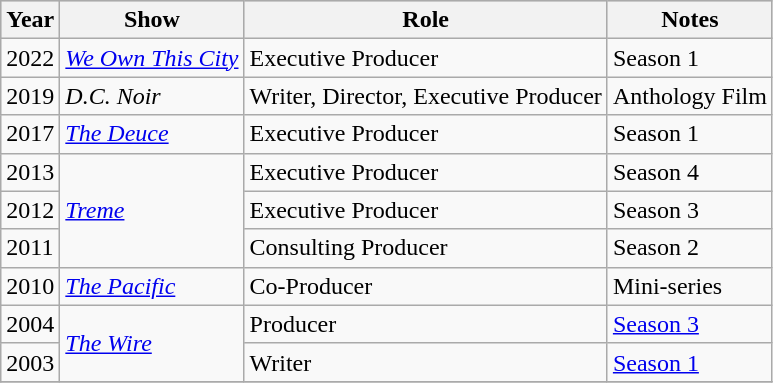<table class="wikitable">
<tr style="background:#ccc; text-align:center;">
<th>Year</th>
<th>Show</th>
<th>Role</th>
<th>Notes</th>
</tr>
<tr>
<td>2022</td>
<td><em><a href='#'>We Own This City</a></em></td>
<td>Executive Producer</td>
<td>Season 1</td>
</tr>
<tr>
<td>2019</td>
<td><em>D.C. Noir</em></td>
<td>Writer, Director, Executive Producer</td>
<td>Anthology Film</td>
</tr>
<tr>
<td>2017</td>
<td><em><a href='#'>The Deuce</a></em></td>
<td>Executive Producer</td>
<td>Season 1</td>
</tr>
<tr>
<td>2013</td>
<td rowspan=3><em><a href='#'>Treme</a></em></td>
<td>Executive Producer</td>
<td>Season 4</td>
</tr>
<tr>
<td>2012</td>
<td>Executive Producer</td>
<td>Season 3</td>
</tr>
<tr>
<td>2011</td>
<td>Consulting Producer</td>
<td>Season 2</td>
</tr>
<tr>
<td>2010</td>
<td><em><a href='#'>The Pacific</a></em></td>
<td>Co-Producer</td>
<td>Mini-series</td>
</tr>
<tr>
<td>2004</td>
<td rowspan=2><em><a href='#'>The Wire</a></em></td>
<td>Producer</td>
<td><a href='#'>Season 3</a></td>
</tr>
<tr>
<td>2003</td>
<td>Writer</td>
<td><a href='#'>Season 1</a></td>
</tr>
<tr>
</tr>
</table>
